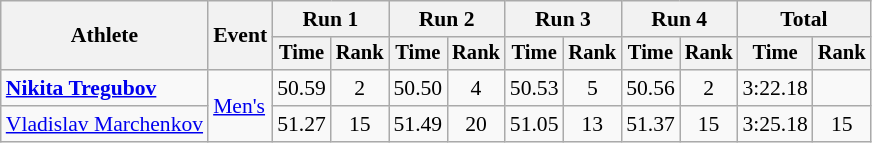<table class="wikitable" style="font-size:90%">
<tr>
<th rowspan="2">Athlete</th>
<th rowspan="2">Event</th>
<th colspan="2">Run 1</th>
<th colspan="2">Run 2</th>
<th colspan="2">Run 3</th>
<th colspan="2">Run 4</th>
<th colspan="2">Total</th>
</tr>
<tr style="font-size:95%">
<th>Time</th>
<th>Rank</th>
<th>Time</th>
<th>Rank</th>
<th>Time</th>
<th>Rank</th>
<th>Time</th>
<th>Rank</th>
<th>Time</th>
<th>Rank</th>
</tr>
<tr align=center>
<td align=left><strong><a href='#'>Nikita Tregubov</a></strong></td>
<td rowspan="2" align="left"><a href='#'>Men's</a></td>
<td>50.59</td>
<td>2</td>
<td>50.50</td>
<td>4</td>
<td>50.53</td>
<td>5</td>
<td>50.56</td>
<td>2</td>
<td>3:22.18</td>
<td></td>
</tr>
<tr align=center>
<td align=left><a href='#'>Vladislav Marchenkov</a></td>
<td>51.27</td>
<td>15</td>
<td>51.49</td>
<td>20</td>
<td>51.05</td>
<td>13</td>
<td>51.37</td>
<td>15</td>
<td>3:25.18</td>
<td>15</td>
</tr>
</table>
